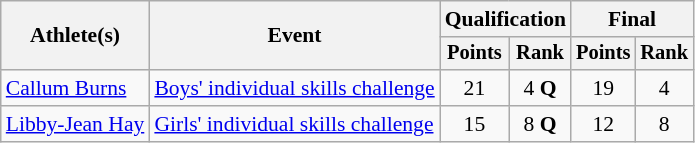<table class="wikitable" style="font-size:90%">
<tr>
<th rowspan="2">Athlete(s)</th>
<th rowspan="2">Event</th>
<th colspan="2">Qualification</th>
<th colspan="2">Final</th>
</tr>
<tr style="font-size:95%">
<th>Points</th>
<th>Rank</th>
<th>Points</th>
<th>Rank</th>
</tr>
<tr>
<td><a href='#'>Callum Burns</a></td>
<td><a href='#'>Boys' individual skills challenge</a></td>
<td align="center">21</td>
<td align="center">4 <strong>Q</strong></td>
<td align="center">19</td>
<td align="center">4</td>
</tr>
<tr>
<td><a href='#'>Libby-Jean Hay</a></td>
<td><a href='#'>Girls' individual skills challenge</a></td>
<td align="center">15</td>
<td align="center">8 <strong>Q</strong></td>
<td align="center">12</td>
<td align="center">8</td>
</tr>
</table>
